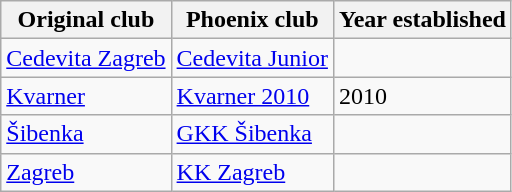<table class="wikitable">
<tr>
<th>Original club</th>
<th>Phoenix club</th>
<th>Year established</th>
</tr>
<tr>
<td><a href='#'>Cedevita Zagreb</a></td>
<td><a href='#'>Cedevita Junior</a></td>
<td></td>
</tr>
<tr>
<td><a href='#'>Kvarner</a></td>
<td><a href='#'>Kvarner 2010</a></td>
<td>2010</td>
</tr>
<tr>
<td><a href='#'>Šibenka</a></td>
<td><a href='#'>GKK Šibenka</a></td>
<td></td>
</tr>
<tr>
<td><a href='#'>Zagreb</a></td>
<td><a href='#'>KK Zagreb</a></td>
<td></td>
</tr>
</table>
